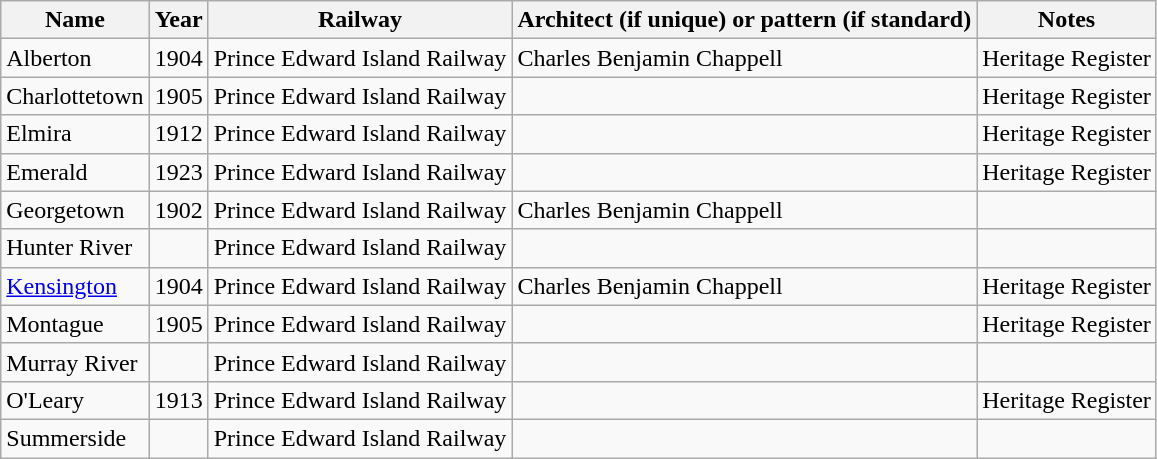<table class="wikitable sortable">
<tr>
<th>Name</th>
<th>Year</th>
<th>Railway</th>
<th>Architect (if unique) or pattern (if standard)</th>
<th>Notes</th>
</tr>
<tr>
<td>Alberton</td>
<td>1904</td>
<td>Prince Edward Island Railway</td>
<td>Charles Benjamin Chappell</td>
<td>Heritage Register</td>
</tr>
<tr>
<td>Charlottetown</td>
<td>1905</td>
<td>Prince Edward Island Railway</td>
<td></td>
<td>Heritage Register</td>
</tr>
<tr>
<td>Elmira</td>
<td>1912</td>
<td>Prince Edward Island Railway</td>
<td></td>
<td>Heritage Register</td>
</tr>
<tr>
<td>Emerald</td>
<td>1923</td>
<td>Prince Edward Island Railway</td>
<td></td>
<td>Heritage Register</td>
</tr>
<tr>
<td>Georgetown</td>
<td>1902</td>
<td>Prince Edward Island Railway</td>
<td>Charles Benjamin Chappell</td>
<td></td>
</tr>
<tr>
<td>Hunter River</td>
<td></td>
<td>Prince Edward Island Railway</td>
<td></td>
<td></td>
</tr>
<tr>
<td><a href='#'>Kensington</a></td>
<td>1904</td>
<td>Prince Edward Island Railway</td>
<td>Charles Benjamin Chappell</td>
<td>Heritage Register</td>
</tr>
<tr>
<td>Montague</td>
<td>1905</td>
<td>Prince Edward Island Railway</td>
<td></td>
<td>Heritage Register</td>
</tr>
<tr>
<td>Murray River</td>
<td></td>
<td>Prince Edward Island Railway</td>
<td></td>
<td></td>
</tr>
<tr>
<td>O'Leary</td>
<td>1913</td>
<td>Prince Edward Island Railway</td>
<td></td>
<td>Heritage Register</td>
</tr>
<tr>
<td>Summerside</td>
<td></td>
<td>Prince Edward Island Railway</td>
<td></td>
<td></td>
</tr>
</table>
